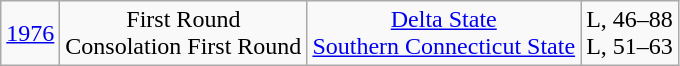<table class="wikitable">
<tr align="center">
<td><a href='#'>1976</a></td>
<td>First Round<br>Consolation First Round</td>
<td><a href='#'>Delta State</a><br><a href='#'>Southern Connecticut State</a></td>
<td>L, 46–88<br>L, 51–63</td>
</tr>
</table>
